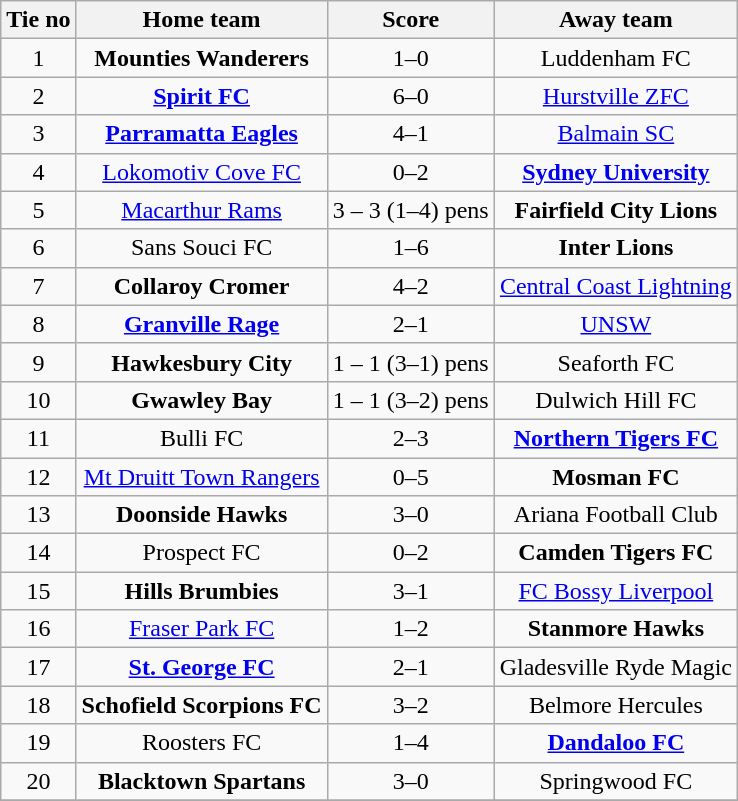<table class="wikitable" style="text-align: center">
<tr>
<th>Tie no</th>
<th>Home team</th>
<th>Score</th>
<th>Away team</th>
</tr>
<tr>
<td>1</td>
<td><strong>Mounties Wanderers</strong></td>
<td>1–0</td>
<td>Luddenham FC</td>
</tr>
<tr>
<td>2</td>
<td><strong><a href='#'>Spirit FC</a></strong></td>
<td>6–0</td>
<td><a href='#'>Hurstville ZFC</a></td>
</tr>
<tr>
<td>3</td>
<td><strong><a href='#'>Parramatta Eagles</a></strong></td>
<td>4–1</td>
<td><a href='#'>Balmain SC</a></td>
</tr>
<tr>
<td>4</td>
<td><a href='#'>Lokomotiv Cove FC</a></td>
<td>0–2</td>
<td><strong><a href='#'>Sydney University</a></strong></td>
</tr>
<tr>
<td>5</td>
<td><a href='#'>Macarthur Rams</a></td>
<td>3 – 3 (1–4) pens</td>
<td><strong>Fairfield City Lions</strong></td>
</tr>
<tr>
<td>6</td>
<td>Sans Souci FC</td>
<td>1–6</td>
<td><strong>Inter Lions</strong></td>
</tr>
<tr>
<td>7</td>
<td><strong>Collaroy Cromer</strong></td>
<td>4–2</td>
<td><a href='#'>Central Coast Lightning</a></td>
</tr>
<tr>
<td>8</td>
<td><strong><a href='#'>Granville Rage</a></strong></td>
<td>2–1</td>
<td><a href='#'>UNSW</a></td>
</tr>
<tr>
<td>9</td>
<td><strong>Hawkesbury City</strong></td>
<td>1 – 1 (3–1) pens</td>
<td>Seaforth FC</td>
</tr>
<tr>
<td>10</td>
<td><strong>Gwawley Bay</strong></td>
<td>1 – 1 (3–2) pens</td>
<td>Dulwich Hill FC</td>
</tr>
<tr>
<td>11</td>
<td>Bulli FC</td>
<td>2–3</td>
<td><strong><a href='#'>Northern Tigers FC</a></strong></td>
</tr>
<tr>
<td>12</td>
<td><a href='#'>Mt Druitt Town Rangers</a></td>
<td>0–5</td>
<td><strong>Mosman FC</strong></td>
</tr>
<tr>
<td>13</td>
<td><strong>Doonside Hawks</strong></td>
<td>3–0</td>
<td>Ariana Football Club</td>
</tr>
<tr>
<td>14</td>
<td>Prospect FC</td>
<td>0–2</td>
<td><strong>Camden Tigers FC</strong></td>
</tr>
<tr>
<td>15</td>
<td><strong>Hills Brumbies</strong></td>
<td>3–1</td>
<td><a href='#'>FC Bossy Liverpool</a></td>
</tr>
<tr>
<td>16</td>
<td><a href='#'>Fraser Park FC</a></td>
<td>1–2</td>
<td><strong>Stanmore Hawks</strong></td>
</tr>
<tr>
<td>17</td>
<td><strong><a href='#'>St. George FC</a></strong></td>
<td>2–1</td>
<td>Gladesville Ryde Magic</td>
</tr>
<tr>
<td>18</td>
<td><strong>Schofield Scorpions FC</strong></td>
<td>3–2</td>
<td>Belmore Hercules</td>
</tr>
<tr>
<td>19</td>
<td>Roosters FC</td>
<td>1–4</td>
<td><strong><a href='#'>Dandaloo FC</a></strong></td>
</tr>
<tr>
<td>20</td>
<td><strong>Blacktown Spartans</strong></td>
<td>3–0</td>
<td>Springwood FC</td>
</tr>
<tr>
</tr>
</table>
